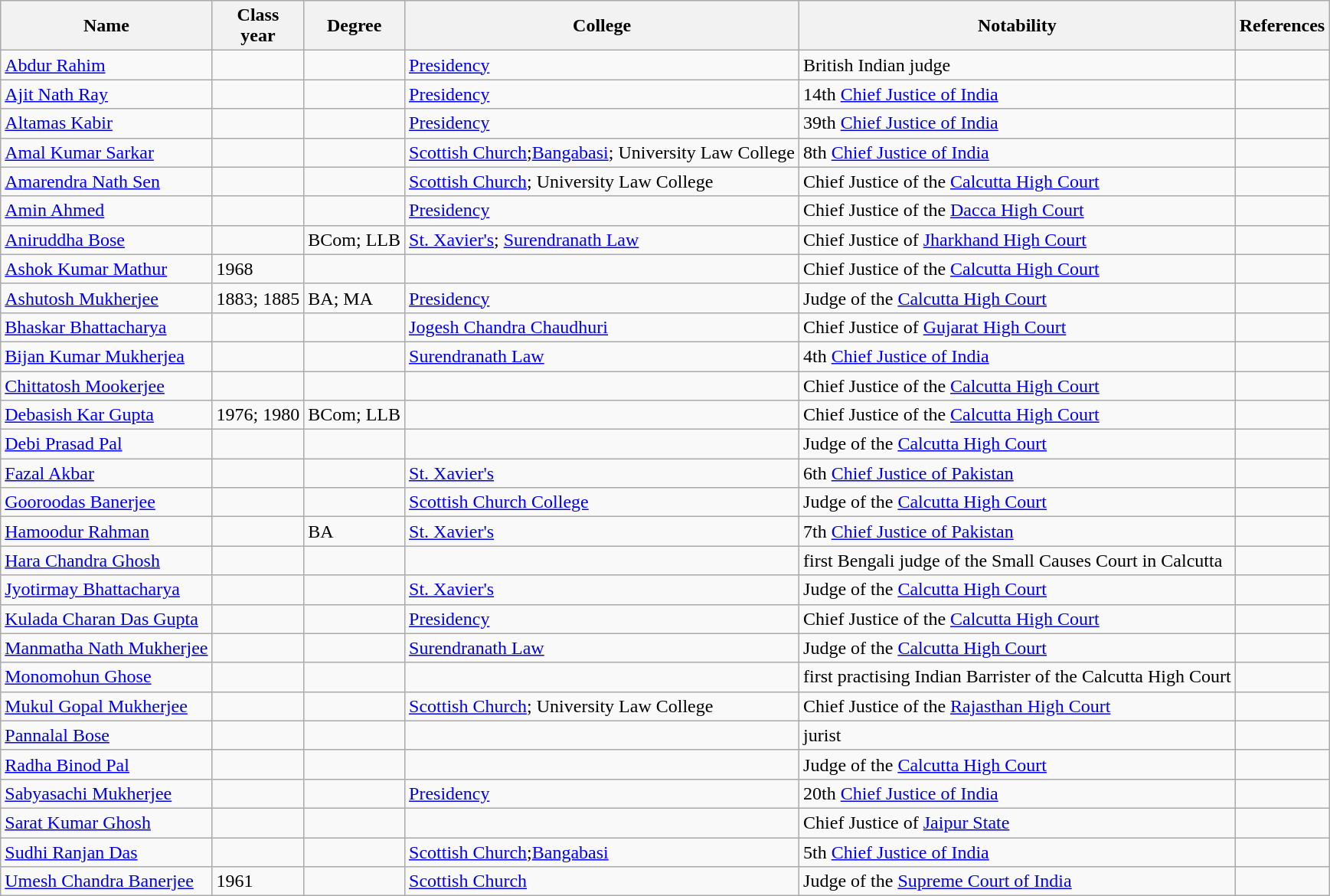<table class="wikitable sortable">
<tr>
<th>Name</th>
<th>Class<br>year</th>
<th>Degree</th>
<th>College</th>
<th class="unsortable">Notability</th>
<th class="unsortable">References</th>
</tr>
<tr>
<td><a href='#'>Abdur Rahim</a></td>
<td></td>
<td></td>
<td><a href='#'>Presidency</a></td>
<td>British Indian judge</td>
<td></td>
</tr>
<tr>
<td><a href='#'>Ajit Nath Ray</a></td>
<td></td>
<td></td>
<td><a href='#'>Presidency</a></td>
<td>14th <a href='#'>Chief Justice of India</a></td>
<td></td>
</tr>
<tr>
<td><a href='#'>Altamas Kabir</a></td>
<td></td>
<td></td>
<td><a href='#'>Presidency</a></td>
<td>39th <a href='#'>Chief Justice of India</a></td>
<td></td>
</tr>
<tr>
<td><a href='#'>Amal Kumar Sarkar</a></td>
<td></td>
<td></td>
<td><a href='#'>Scottish Church</a>;<a href='#'>Bangabasi</a>; University Law College</td>
<td>8th <a href='#'>Chief Justice of India</a></td>
<td></td>
</tr>
<tr>
<td><a href='#'>Amarendra Nath Sen</a></td>
<td></td>
<td></td>
<td><a href='#'>Scottish Church</a>; University Law College</td>
<td>Chief Justice of the <a href='#'>Calcutta High Court</a></td>
<td></td>
</tr>
<tr>
<td><a href='#'>Amin Ahmed</a></td>
<td></td>
<td></td>
<td><a href='#'>Presidency</a></td>
<td>Chief Justice of the <a href='#'>Dacca High Court</a></td>
<td></td>
</tr>
<tr>
<td><a href='#'>Aniruddha Bose</a></td>
<td></td>
<td>BCom; LLB</td>
<td><a href='#'>St. Xavier's</a>; <a href='#'>Surendranath Law</a></td>
<td>Chief Justice of <a href='#'>Jharkhand High Court</a></td>
<td></td>
</tr>
<tr>
<td><a href='#'>Ashok Kumar Mathur</a></td>
<td>1968</td>
<td></td>
<td></td>
<td>Chief Justice of the <a href='#'>Calcutta High Court</a></td>
<td></td>
</tr>
<tr>
<td><a href='#'>Ashutosh Mukherjee</a></td>
<td>1883; 1885</td>
<td>BA; MA</td>
<td><a href='#'>Presidency</a></td>
<td>Judge of the <a href='#'>Calcutta High Court</a></td>
<td></td>
</tr>
<tr>
<td><a href='#'>Bhaskar Bhattacharya</a></td>
<td></td>
<td></td>
<td><a href='#'>Jogesh Chandra Chaudhuri</a></td>
<td>Chief Justice of <a href='#'>Gujarat High Court</a></td>
<td></td>
</tr>
<tr>
<td><a href='#'>Bijan Kumar Mukherjea</a></td>
<td></td>
<td></td>
<td><a href='#'>Surendranath Law</a></td>
<td>4th <a href='#'>Chief Justice of India</a></td>
<td></td>
</tr>
<tr>
<td><a href='#'>Chittatosh Mookerjee</a></td>
<td></td>
<td></td>
<td></td>
<td>Chief Justice of the <a href='#'>Calcutta High Court</a></td>
<td></td>
</tr>
<tr>
<td><a href='#'>Debasish Kar Gupta</a></td>
<td>1976; 1980</td>
<td>BCom; LLB</td>
<td></td>
<td>Chief Justice of the <a href='#'>Calcutta High Court</a></td>
<td></td>
</tr>
<tr>
<td><a href='#'>Debi Prasad Pal</a></td>
<td></td>
<td></td>
<td></td>
<td>Judge of the <a href='#'>Calcutta High Court</a></td>
<td></td>
</tr>
<tr>
<td><a href='#'>Fazal Akbar</a></td>
<td></td>
<td></td>
<td><a href='#'>St. Xavier's</a></td>
<td>6th <a href='#'>Chief Justice of Pakistan</a></td>
<td></td>
</tr>
<tr>
<td><a href='#'>Gooroodas Banerjee</a></td>
<td></td>
<td></td>
<td><a href='#'>Scottish Church College</a></td>
<td>Judge of the <a href='#'>Calcutta High Court</a></td>
<td></td>
</tr>
<tr>
<td><a href='#'>Hamoodur Rahman</a></td>
<td></td>
<td>BA</td>
<td><a href='#'>St. Xavier's</a></td>
<td>7th <a href='#'>Chief Justice of Pakistan</a></td>
<td></td>
</tr>
<tr>
<td><a href='#'>Hara Chandra Ghosh</a></td>
<td></td>
<td></td>
<td></td>
<td>first Bengali judge of the Small Causes Court in Calcutta</td>
<td></td>
</tr>
<tr>
<td><a href='#'>Jyotirmay Bhattacharya</a></td>
<td></td>
<td></td>
<td><a href='#'>St. Xavier's</a></td>
<td>Judge of the <a href='#'>Calcutta High Court</a></td>
<td></td>
</tr>
<tr>
<td><a href='#'>Kulada Charan Das Gupta</a></td>
<td></td>
<td></td>
<td><a href='#'>Presidency</a></td>
<td>Chief Justice of the <a href='#'>Calcutta High Court</a></td>
<td></td>
</tr>
<tr>
<td><a href='#'>Manmatha Nath Mukherjee</a></td>
<td></td>
<td></td>
<td><a href='#'>Surendranath Law</a></td>
<td>Judge of the <a href='#'>Calcutta High Court</a></td>
<td></td>
</tr>
<tr>
<td><a href='#'>Monomohun Ghose</a></td>
<td></td>
<td></td>
<td></td>
<td>first practising Indian Barrister of the Calcutta High Court</td>
<td></td>
</tr>
<tr>
<td><a href='#'>Mukul Gopal Mukherjee</a></td>
<td></td>
<td></td>
<td><a href='#'>Scottish Church</a>; University Law College</td>
<td>Chief Justice of the <a href='#'>Rajasthan High Court</a></td>
<td></td>
</tr>
<tr>
<td><a href='#'>Pannalal Bose</a></td>
<td></td>
<td></td>
<td></td>
<td>jurist</td>
<td></td>
</tr>
<tr>
<td><a href='#'>Radha Binod Pal</a></td>
<td></td>
<td></td>
<td></td>
<td>Judge of the <a href='#'>Calcutta High Court</a></td>
<td></td>
</tr>
<tr>
<td><a href='#'>Sabyasachi Mukherjee</a></td>
<td></td>
<td></td>
<td><a href='#'>Presidency</a></td>
<td>20th <a href='#'>Chief Justice of India</a></td>
<td></td>
</tr>
<tr>
<td><a href='#'>Sarat Kumar Ghosh</a></td>
<td></td>
<td></td>
<td></td>
<td>Chief Justice of <a href='#'>Jaipur State</a></td>
<td></td>
</tr>
<tr>
<td><a href='#'>Sudhi Ranjan Das</a></td>
<td></td>
<td></td>
<td><a href='#'>Scottish Church</a>;<a href='#'>Bangabasi</a></td>
<td>5th <a href='#'>Chief Justice of India</a></td>
<td></td>
</tr>
<tr>
<td><a href='#'>Umesh Chandra Banerjee</a></td>
<td>1961</td>
<td></td>
<td><a href='#'>Scottish Church</a></td>
<td>Judge of the <a href='#'>Supreme Court of India</a></td>
<td></td>
</tr>
</table>
